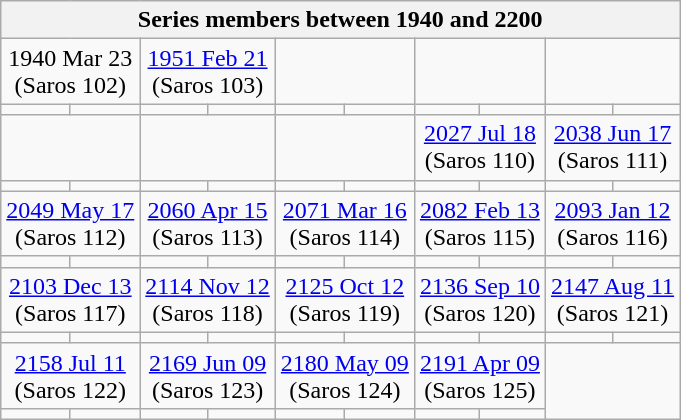<table class="wikitable mw-collapsible mw-collapsed">
<tr>
<th colspan=10>Series members between 1940 and 2200</th>
</tr>
<tr>
<td colspan=2 style="text-align:center;">1940 Mar 23<br>(Saros 102)</td>
<td colspan=2 style="text-align:center;"><a href='#'>1951 Feb 21</a><br>(Saros 103)</td>
<td colspan=2 style="text-align:center;"></td>
<td colspan=2 style="text-align:center;"></td>
<td colspan=2 style="text-align:center;"></td>
</tr>
<tr>
<td></td>
<td></td>
<td></td>
<td></td>
<td></td>
<td></td>
<td></td>
<td></td>
<td></td>
<td></td>
</tr>
<tr>
<td colspan=2 style="text-align:center;"></td>
<td colspan=2 style="text-align:center;"></td>
<td colspan=2 style="text-align:center;"></td>
<td colspan=2 style="text-align:center;"><a href='#'>2027 Jul 18</a><br>(Saros 110)</td>
<td colspan=2 style="text-align:center;"><a href='#'>2038 Jun 17</a><br>(Saros 111)</td>
</tr>
<tr>
<td></td>
<td></td>
<td></td>
<td></td>
<td></td>
<td></td>
<td></td>
<td></td>
<td></td>
<td></td>
</tr>
<tr>
<td colspan=2 style="text-align:center;"><a href='#'>2049 May 17</a><br>(Saros 112)</td>
<td colspan=2 style="text-align:center;"><a href='#'>2060 Apr 15</a><br>(Saros 113)</td>
<td colspan=2 style="text-align:center;"><a href='#'>2071 Mar 16</a><br>(Saros 114)</td>
<td colspan=2 style="text-align:center;"><a href='#'>2082 Feb 13</a><br>(Saros 115)</td>
<td colspan=2 style="text-align:center;"><a href='#'>2093 Jan 12</a><br>(Saros 116)</td>
</tr>
<tr>
<td></td>
<td></td>
<td></td>
<td></td>
<td></td>
<td></td>
<td></td>
<td></td>
<td></td>
<td></td>
</tr>
<tr>
<td colspan=2 style="text-align:center;"><a href='#'>2103 Dec 13</a><br>(Saros 117)</td>
<td colspan=2 style="text-align:center;"><a href='#'>2114 Nov 12</a><br>(Saros 118)</td>
<td colspan=2 style="text-align:center;"><a href='#'>2125 Oct 12</a><br>(Saros 119)</td>
<td colspan=2 style="text-align:center;"><a href='#'>2136 Sep 10</a><br>(Saros 120)</td>
<td colspan=2 style="text-align:center;"><a href='#'>2147 Aug 11</a><br>(Saros 121)</td>
</tr>
<tr>
<td></td>
<td></td>
<td></td>
<td></td>
<td></td>
<td></td>
<td></td>
<td></td>
<td></td>
<td></td>
</tr>
<tr>
<td colspan=2 style="text-align:center;"><a href='#'>2158 Jul 11</a><br>(Saros 122)</td>
<td colspan=2 style="text-align:center;"><a href='#'>2169 Jun 09</a><br>(Saros 123)</td>
<td colspan=2 style="text-align:center;"><a href='#'>2180 May 09</a><br>(Saros 124)</td>
<td colspan=2 style="text-align:center;"><a href='#'>2191 Apr 09</a><br>(Saros 125)</td>
</tr>
<tr>
<td></td>
<td></td>
<td></td>
<td></td>
<td></td>
<td></td>
<td></td>
<td></td>
</tr>
</table>
